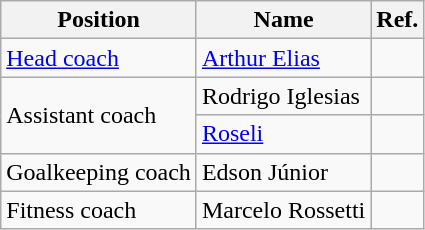<table class="wikitable">
<tr>
<th>Position</th>
<th>Name</th>
<th>Ref.</th>
</tr>
<tr>
<td><a href='#'>Head coach</a></td>
<td> <a href='#'>Arthur Elias</a></td>
<td></td>
</tr>
<tr>
<td rowspan=2>Assistant coach</td>
<td> Rodrigo Iglesias</td>
<td></td>
</tr>
<tr>
<td> <a href='#'>Roseli</a></td>
<td></td>
</tr>
<tr>
<td>Goalkeeping coach</td>
<td> Edson Júnior</td>
<td></td>
</tr>
<tr>
<td>Fitness coach</td>
<td> Marcelo Rossetti</td>
<td></td>
</tr>
</table>
